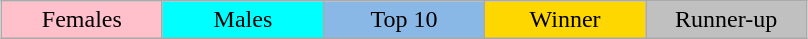<table class="wikitable" style="margin:1em auto; text-align:center;">
<tr>
<td style="background:pink; width:100px;">Females</td>
<td style="background:cyan; width:100px;">Males</td>
<td style="background:#8ab8e6; width:100px;">Top 10</td>
<td style="background:gold; width:100px;">Winner</td>
<td style="background:silver; width:100px;">Runner-up</td>
</tr>
</table>
